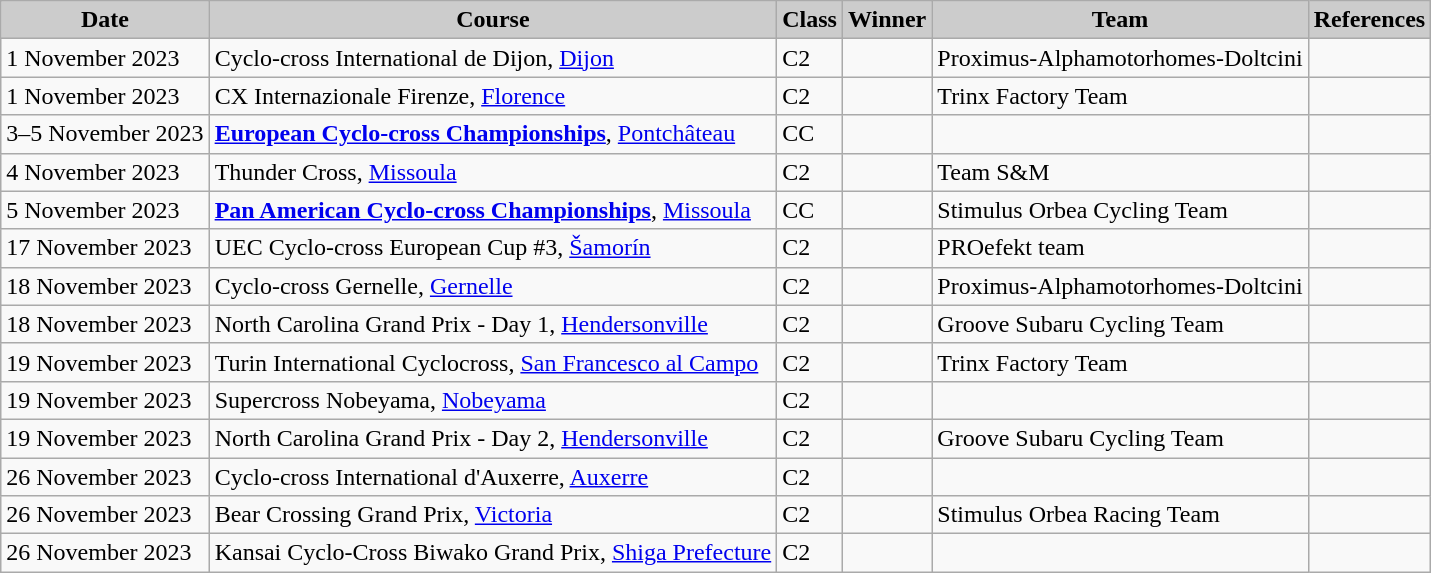<table class="wikitable sortable alternance ">
<tr>
<th scope="col" style="background-color:#CCCCCC;">Date</th>
<th scope="col" style="background-color:#CCCCCC;">Course</th>
<th scope="col" style="background-color:#CCCCCC;">Class</th>
<th scope="col" style="background-color:#CCCCCC;">Winner</th>
<th scope="col" style="background-color:#CCCCCC;">Team</th>
<th scope="col" style="background-color:#CCCCCC;">References</th>
</tr>
<tr>
<td>1 November 2023</td>
<td> Cyclo-cross International de Dijon, <a href='#'>Dijon</a></td>
<td>C2</td>
<td></td>
<td>Proximus-Alphamotorhomes-Doltcini</td>
<td></td>
</tr>
<tr>
<td>1 November 2023</td>
<td> CX Internazionale Firenze, <a href='#'>Florence</a></td>
<td>C2</td>
<td></td>
<td>Trinx Factory Team</td>
<td></td>
</tr>
<tr>
<td>3–5 November 2023</td>
<td> <strong><a href='#'>European Cyclo-cross Championships</a></strong>, <a href='#'>Pontchâteau</a></td>
<td>CC</td>
<td></td>
<td></td>
<td></td>
</tr>
<tr>
<td>4 November 2023</td>
<td> Thunder Cross, <a href='#'>Missoula</a></td>
<td>C2</td>
<td></td>
<td>Team S&M</td>
<td></td>
</tr>
<tr>
<td>5 November 2023</td>
<td> <strong><a href='#'>Pan American Cyclo-cross Championships</a></strong>, <a href='#'>Missoula</a></td>
<td>CC</td>
<td></td>
<td>Stimulus Orbea Cycling Team</td>
<td></td>
</tr>
<tr>
<td>17 November 2023</td>
<td> UEC Cyclo-cross European Cup #3, <a href='#'>Šamorín</a></td>
<td>C2</td>
<td></td>
<td>PROefekt team</td>
<td></td>
</tr>
<tr>
<td>18 November 2023</td>
<td> Cyclo-cross Gernelle, <a href='#'>Gernelle</a></td>
<td>C2</td>
<td></td>
<td>Proximus-Alphamotorhomes-Doltcini</td>
<td></td>
</tr>
<tr>
<td>18 November 2023</td>
<td> North Carolina Grand Prix - Day 1, <a href='#'>Hendersonville</a></td>
<td>C2</td>
<td></td>
<td>Groove Subaru Cycling Team</td>
<td></td>
</tr>
<tr>
<td>19 November 2023</td>
<td> Turin International Cyclocross, <a href='#'>San Francesco al Campo</a></td>
<td>C2</td>
<td></td>
<td>Trinx Factory Team</td>
<td></td>
</tr>
<tr>
<td>19 November 2023</td>
<td> Supercross Nobeyama, <a href='#'>Nobeyama</a></td>
<td>C2</td>
<td></td>
<td></td>
<td></td>
</tr>
<tr>
<td>19 November 2023</td>
<td> North Carolina Grand Prix - Day 2, <a href='#'>Hendersonville</a></td>
<td>C2</td>
<td></td>
<td>Groove Subaru Cycling Team</td>
<td></td>
</tr>
<tr>
<td>26 November 2023</td>
<td> Cyclo-cross International d'Auxerre, <a href='#'>Auxerre</a></td>
<td>C2</td>
<td></td>
<td></td>
<td></td>
</tr>
<tr>
<td>26 November 2023</td>
<td> Bear Crossing Grand Prix, <a href='#'>Victoria</a></td>
<td>C2</td>
<td></td>
<td>Stimulus Orbea Racing Team</td>
<td></td>
</tr>
<tr>
<td>26 November 2023</td>
<td> Kansai Cyclo-Cross Biwako Grand Prix, <a href='#'>Shiga Prefecture</a></td>
<td>C2</td>
<td></td>
<td></td>
<td></td>
</tr>
</table>
